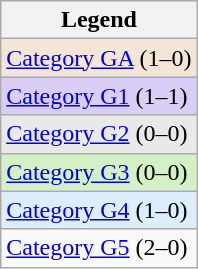<table class="sortable wikitable">
<tr>
<th>Legend</th>
</tr>
<tr bgcolor="F3E6D7">
<td><a href='#'>Category GA</a> (1–0)</td>
</tr>
<tr bgcolor="d8cef6">
<td><a href='#'>Category G1</a> (1–1)</td>
</tr>
<tr bgcolor="e9e9e9">
<td><a href='#'>Category G2</a> (0–0)</td>
</tr>
<tr bgcolor="D4F1C5">
<td><a href='#'>Category G3</a> (0–0)</td>
</tr>
<tr bgcolor="dfeeff">
<td><a href='#'>Category G4</a> (1–0)</td>
</tr>
<tr>
<td><a href='#'>Category G5</a> (2–0)</td>
</tr>
</table>
